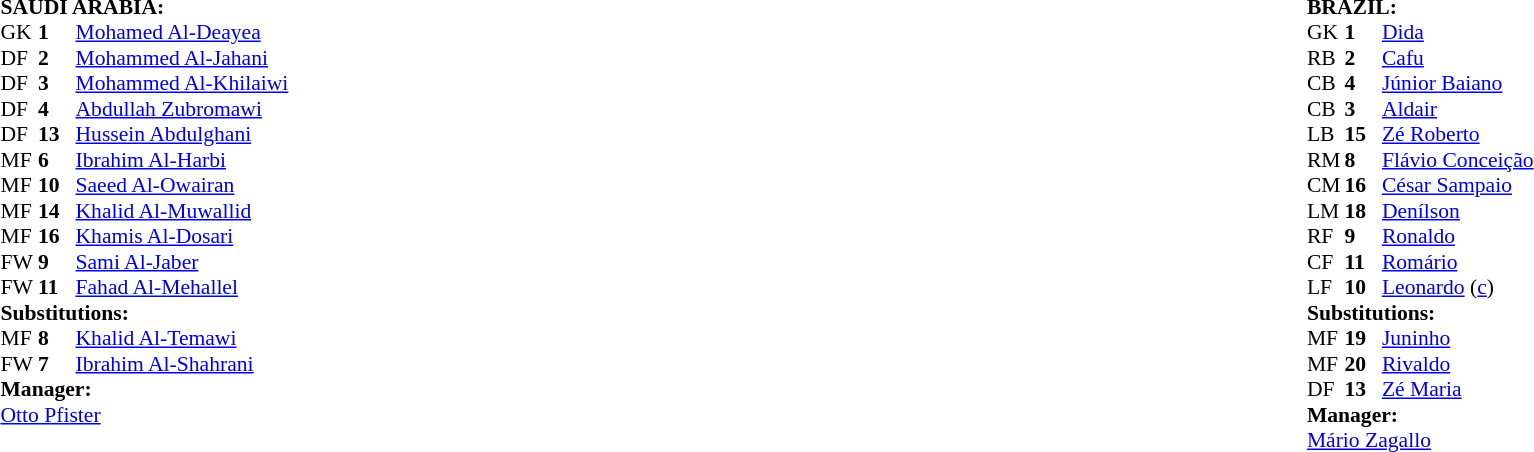<table width="100%">
<tr>
<td valign="top" width="50%"><br><table style="font-size: 90%" cellspacing="0" cellpadding="0">
<tr>
<td colspan=4><br><strong>SAUDI ARABIA:</strong></td>
</tr>
<tr>
<th width=25></th>
<th width=25></th>
</tr>
<tr>
<td>GK</td>
<td><strong>1</strong></td>
<td><a href='#'>Mohamed Al-Deayea</a></td>
</tr>
<tr>
<td>DF</td>
<td><strong>2</strong></td>
<td><a href='#'>Mohammed Al-Jahani</a></td>
<td></td>
</tr>
<tr>
<td>DF</td>
<td><strong>3</strong></td>
<td><a href='#'>Mohammed Al-Khilaiwi</a></td>
</tr>
<tr>
<td>DF</td>
<td><strong>4</strong></td>
<td><a href='#'>Abdullah Zubromawi</a></td>
<td></td>
</tr>
<tr>
<td>DF</td>
<td><strong>13</strong></td>
<td><a href='#'>Hussein Abdulghani</a></td>
</tr>
<tr>
<td>MF</td>
<td><strong>6</strong></td>
<td><a href='#'>Ibrahim Al-Harbi</a></td>
</tr>
<tr>
<td>MF</td>
<td><strong>10</strong></td>
<td><a href='#'>Saeed Al-Owairan</a></td>
<td></td>
<td></td>
</tr>
<tr>
<td>MF</td>
<td><strong>14</strong></td>
<td><a href='#'>Khalid Al-Muwallid</a></td>
</tr>
<tr>
<td>MF</td>
<td><strong>16</strong></td>
<td><a href='#'>Khamis Al-Dosari</a></td>
</tr>
<tr>
<td>FW</td>
<td><strong>9</strong></td>
<td><a href='#'>Sami Al-Jaber</a></td>
</tr>
<tr>
<td>FW</td>
<td><strong>11</strong></td>
<td><a href='#'>Fahad Al-Mehallel</a></td>
<td></td>
<td></td>
</tr>
<tr>
<td colspan=3><strong>Substitutions:</strong></td>
</tr>
<tr>
<td>MF</td>
<td><strong>8</strong></td>
<td><a href='#'>Khalid Al-Temawi</a></td>
<td></td>
<td></td>
</tr>
<tr>
<td>FW</td>
<td><strong>7</strong></td>
<td><a href='#'>Ibrahim Al-Shahrani</a></td>
<td></td>
<td></td>
</tr>
<tr>
<td colspan=3><strong>Manager:</strong></td>
</tr>
<tr>
<td colspan="4"> <a href='#'>Otto Pfister</a></td>
</tr>
</table>
</td>
<td valign="top"></td>
<td valign="top"></td>
<td valign="top" width="50%"><br><table style="font-size: 90%" cellspacing="0" cellpadding="0" align="center">
<tr>
<td colspan=4><br><strong>BRAZIL:</strong></td>
</tr>
<tr>
<th width=25></th>
<th width=25></th>
</tr>
<tr>
<td>GK</td>
<td><strong>1</strong></td>
<td><a href='#'>Dida</a></td>
</tr>
<tr>
<td>RB</td>
<td><strong>2</strong></td>
<td><a href='#'>Cafu</a></td>
<td></td>
<td></td>
</tr>
<tr>
<td>CB</td>
<td><strong>4</strong></td>
<td><a href='#'>Júnior Baiano</a></td>
</tr>
<tr>
<td>CB</td>
<td><strong>3</strong></td>
<td><a href='#'>Aldair</a></td>
</tr>
<tr>
<td>LB</td>
<td><strong>15</strong></td>
<td><a href='#'>Zé Roberto</a></td>
</tr>
<tr>
<td>RM</td>
<td><strong>8</strong></td>
<td><a href='#'>Flávio Conceição</a></td>
</tr>
<tr>
<td>CM</td>
<td><strong>16</strong></td>
<td><a href='#'>César Sampaio</a></td>
</tr>
<tr>
<td>LM</td>
<td><strong>18</strong></td>
<td><a href='#'>Denílson</a></td>
<td></td>
<td></td>
</tr>
<tr>
<td>RF</td>
<td><strong>9</strong></td>
<td><a href='#'>Ronaldo</a></td>
</tr>
<tr>
<td>CF</td>
<td><strong>11</strong></td>
<td><a href='#'>Romário</a></td>
</tr>
<tr>
<td>LF</td>
<td><strong>10</strong></td>
<td><a href='#'>Leonardo</a> (<a href='#'>c</a>)</td>
<td></td>
<td></td>
</tr>
<tr>
<td colspan=3><strong>Substitutions:</strong></td>
</tr>
<tr>
<td>MF</td>
<td><strong>19</strong></td>
<td><a href='#'>Juninho</a></td>
<td></td>
<td></td>
</tr>
<tr>
<td>MF</td>
<td><strong>20</strong></td>
<td><a href='#'>Rivaldo</a></td>
<td></td>
<td></td>
</tr>
<tr>
<td>DF</td>
<td><strong>13</strong></td>
<td><a href='#'>Zé Maria</a></td>
<td></td>
<td></td>
</tr>
<tr>
<td colspan=3><strong>Manager:</strong></td>
</tr>
<tr>
<td colspan="4"><a href='#'>Mário Zagallo</a></td>
</tr>
</table>
</td>
</tr>
</table>
